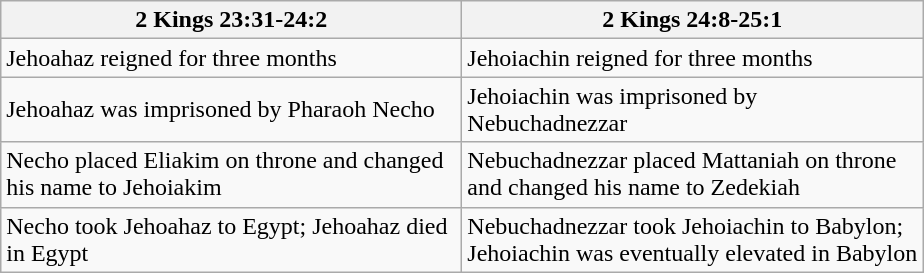<table class="wikitable">
<tr>
<th style="width: 300px;">2 Kings 23:31-24:2</th>
<th style="width: 300px;">2 Kings 24:8-25:1</th>
</tr>
<tr>
<td>Jehoahaz reigned for three months</td>
<td>Jehoiachin reigned for three months</td>
</tr>
<tr>
<td>Jehoahaz was imprisoned by Pharaoh Necho</td>
<td>Jehoiachin was imprisoned by Nebuchadnezzar</td>
</tr>
<tr>
<td>Necho placed Eliakim on throne and changed his name to Jehoiakim</td>
<td>Nebuchadnezzar placed Mattaniah on throne and changed his name to Zedekiah</td>
</tr>
<tr>
<td>Necho took Jehoahaz to Egypt; Jehoahaz died in Egypt</td>
<td>Nebuchadnezzar took Jehoiachin to Babylon; Jehoiachin was eventually elevated in Babylon</td>
</tr>
</table>
